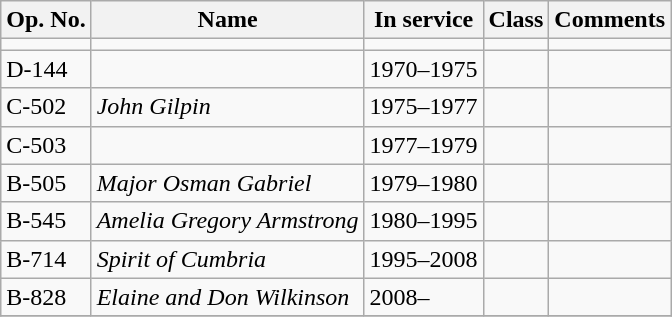<table class="wikitable">
<tr>
<th>Op. No.</th>
<th>Name</th>
<th>In service</th>
<th>Class</th>
<th>Comments</th>
</tr>
<tr>
<td></td>
<td></td>
<td></td>
<td></td>
<td></td>
</tr>
<tr>
<td>D-144</td>
<td></td>
<td>1970–1975</td>
<td></td>
<td></td>
</tr>
<tr>
<td>C-502</td>
<td><em>John Gilpin</em></td>
<td>1975–1977</td>
<td></td>
<td></td>
</tr>
<tr>
<td>C-503</td>
<td></td>
<td>1977–1979</td>
<td></td>
<td></td>
</tr>
<tr>
<td>B-505</td>
<td><em>Major Osman Gabriel</em></td>
<td>1979–1980</td>
<td></td>
<td></td>
</tr>
<tr>
<td>B-545</td>
<td><em>Amelia Gregory Armstrong</em></td>
<td>1980–1995</td>
<td></td>
<td></td>
</tr>
<tr>
<td>B-714</td>
<td><em>Spirit of Cumbria</em></td>
<td>1995–2008</td>
<td></td>
<td></td>
</tr>
<tr>
<td>B-828</td>
<td><em>Elaine and Don Wilkinson</em></td>
<td>2008–</td>
<td></td>
<td></td>
</tr>
<tr>
</tr>
</table>
